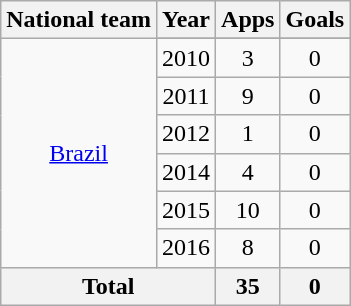<table class="wikitable" style="text-align:center">
<tr>
<th>National team</th>
<th>Year</th>
<th>Apps</th>
<th>Goals</th>
</tr>
<tr>
<td rowspan="7"><a href='#'>Brazil</a></td>
</tr>
<tr>
<td>2010</td>
<td>3</td>
<td>0</td>
</tr>
<tr>
<td>2011</td>
<td>9</td>
<td>0</td>
</tr>
<tr>
<td>2012</td>
<td>1</td>
<td>0</td>
</tr>
<tr>
<td>2014</td>
<td>4</td>
<td>0</td>
</tr>
<tr>
<td>2015</td>
<td>10</td>
<td>0</td>
</tr>
<tr>
<td>2016</td>
<td>8</td>
<td>0</td>
</tr>
<tr>
<th colspan="2">Total</th>
<th>35</th>
<th>0</th>
</tr>
</table>
